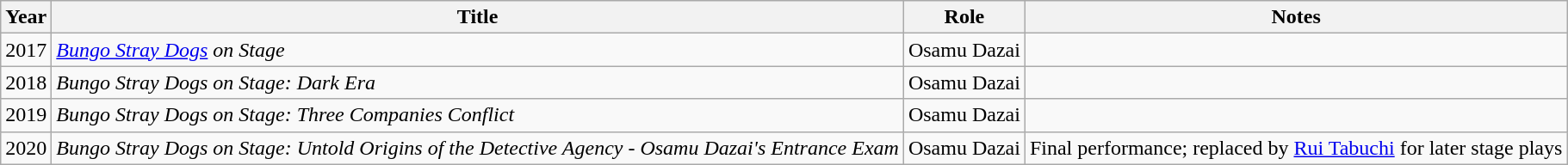<table class="wikitable">
<tr>
<th>Year</th>
<th>Title</th>
<th>Role</th>
<th>Notes</th>
</tr>
<tr>
<td>2017</td>
<td><em><a href='#'>Bungo Stray Dogs</a> on Stage</em></td>
<td>Osamu Dazai</td>
<td></td>
</tr>
<tr>
<td>2018</td>
<td><em>Bungo Stray Dogs on Stage: Dark Era</em></td>
<td>Osamu Dazai</td>
<td></td>
</tr>
<tr>
<td>2019</td>
<td><em>Bungo Stray Dogs on Stage: Three Companies Conflict</em></td>
<td>Osamu Dazai</td>
<td></td>
</tr>
<tr>
<td>2020</td>
<td><em>Bungo Stray Dogs on Stage: Untold Origins of the Detective Agency - Osamu Dazai's Entrance Exam</em></td>
<td>Osamu Dazai</td>
<td>Final performance; replaced by <a href='#'>Rui Tabuchi</a> for later stage plays</td>
</tr>
</table>
